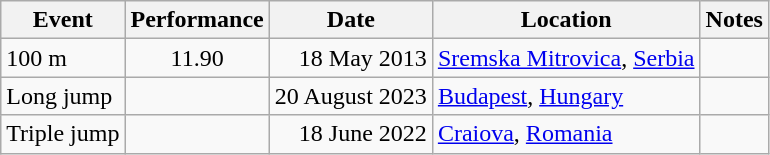<table class="wikitable">
<tr>
<th>Event</th>
<th>Performance</th>
<th>Date</th>
<th>Location</th>
<th>Notes</th>
</tr>
<tr>
<td>100 m</td>
<td align=center>11.90</td>
<td align=right>18 May 2013</td>
<td><a href='#'>Sremska Mitrovica</a>, <a href='#'>Serbia</a></td>
<td></td>
</tr>
<tr>
<td>Long jump</td>
<td align=center></td>
<td align=right>20 August 2023</td>
<td><a href='#'>Budapest</a>, <a href='#'>Hungary</a></td>
<td><strong></strong></td>
</tr>
<tr>
<td>Triple jump</td>
<td align=center></td>
<td align=right>18 June 2022</td>
<td><a href='#'>Craiova</a>, <a href='#'>Romania</a></td>
<td></td>
</tr>
</table>
